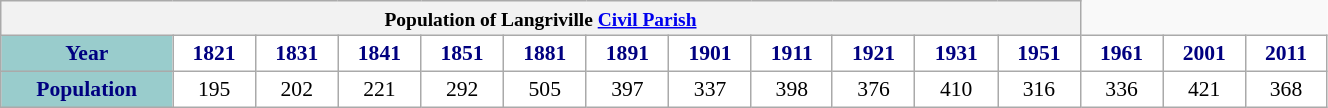<table class="wikitable" style="font-size:90%; width:70%; border:0; text-align:center; line-height:120%;">
<tr>
<th colspan="12" style="text-align:center;font-size:90%;">Population of Langriville <a href='#'>Civil Parish</a></th>
</tr>
<tr>
<th style="background:#9cc; color:navy; height:17px;">Year</th>
<th style="background:#fff; color:navy;">1821</th>
<th style="background:#fff; color:navy;">1831</th>
<th style="background:#fff; color:navy;">1841</th>
<th style="background:#fff; color:navy;">1851</th>
<th style="background:#fff; color:navy;">1881</th>
<th style="background:#fff; color:navy;">1891</th>
<th style="background:#fff; color:navy;">1901</th>
<th style="background:#fff; color:navy;">1911</th>
<th style="background:#fff; color:navy;">1921</th>
<th style="background:#fff; color:navy;">1931</th>
<th style="background:#fff; color:navy;">1951</th>
<th style="background:#fff; color:navy;">1961</th>
<th style="background:#fff; color:navy;">2001</th>
<th style="background:#fff; color:navy;">2011</th>
</tr>
<tr style="text-align:center;">
<th style="background:#9cc; color:navy; height:17px;">Population</th>
<td style="background:#fff; color:black;">195</td>
<td style="background:#fff; color:black;">202</td>
<td style="background:#fff; color:black;">221</td>
<td style="background:#fff; color:black;">292</td>
<td style="background:#fff; color:black;">505</td>
<td style="background:#fff; color:black;">397</td>
<td style="background:#fff; color:black;">337</td>
<td style="background:#fff; color:black;">398</td>
<td style="background:#fff; color:black;">376</td>
<td style="background:#fff; color:black;">410</td>
<td style="background:#fff; color:black;">316</td>
<td style="background:#fff; color:black;">336</td>
<td style="background:#fff; color:black;">421</td>
<td style="background:#fff; color:black;">368</td>
</tr>
</table>
